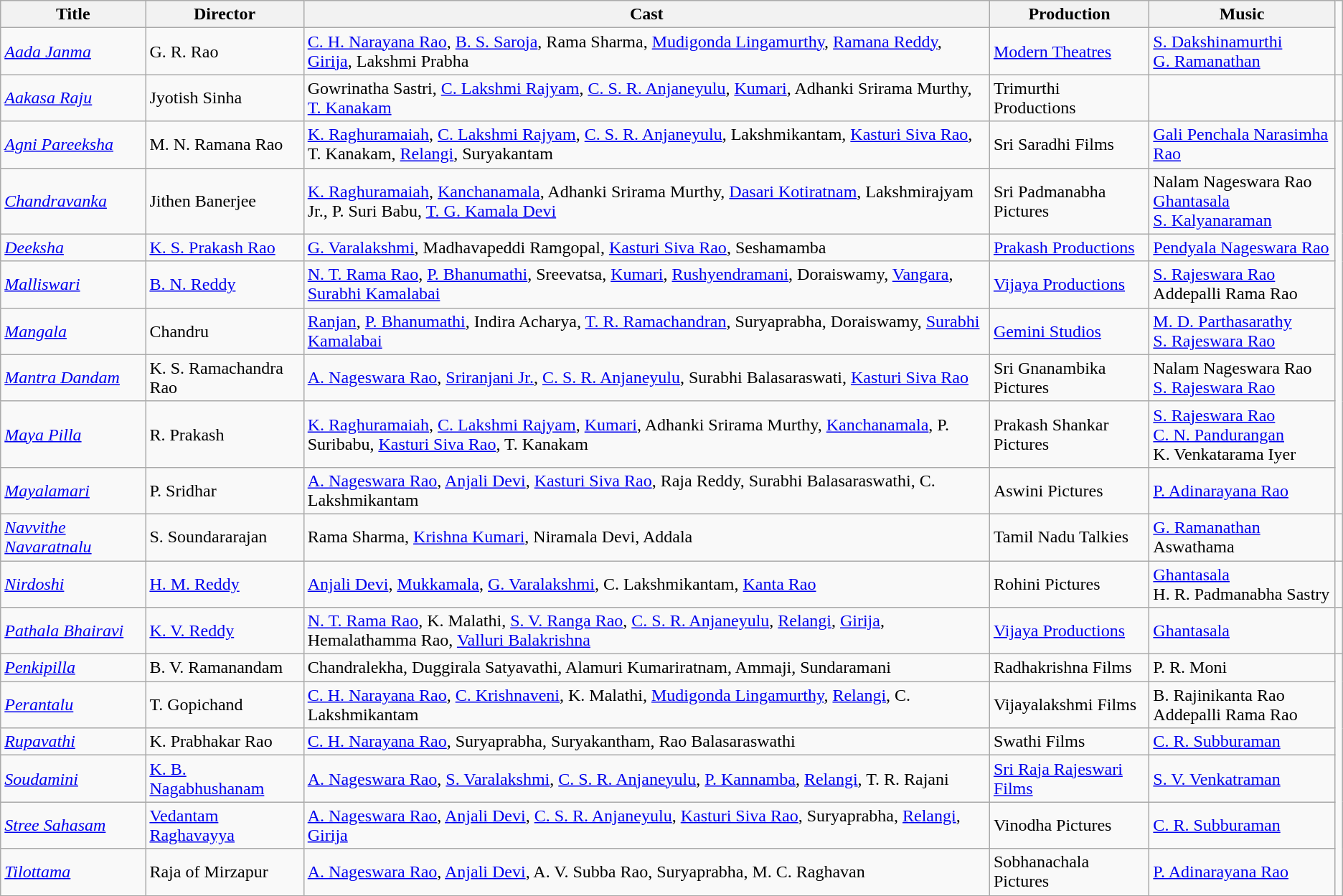<table class="wikitable">
<tr>
<th>Title</th>
<th>Director</th>
<th>Cast</th>
<th>Production</th>
<th>Music</th>
</tr>
<tr>
<td><em><a href='#'>Aada Janma</a></em></td>
<td>G. R. Rao</td>
<td><a href='#'>C. H. Narayana Rao</a>, <a href='#'>B. S. Saroja</a>, Rama Sharma, <a href='#'>Mudigonda Lingamurthy</a>, <a href='#'>Ramana Reddy</a>, <a href='#'>Girija</a>, Lakshmi Prabha</td>
<td><a href='#'>Modern Theatres</a></td>
<td><a href='#'>S. Dakshinamurthi</a><br><a href='#'>G. Ramanathan</a></td>
</tr>
<tr>
<td><em><a href='#'>Aakasa Raju</a></em></td>
<td>Jyotish Sinha</td>
<td>Gowrinatha Sastri, <a href='#'>C. Lakshmi Rajyam</a>, <a href='#'>C. S. R. Anjaneyulu</a>, <a href='#'>Kumari</a>, Adhanki Srirama Murthy, <a href='#'>T. Kanakam</a></td>
<td>Trimurthi Productions</td>
<td></td>
<td></td>
</tr>
<tr>
<td><em><a href='#'>Agni Pareeksha</a></em></td>
<td>M. N. Ramana Rao</td>
<td><a href='#'>K. Raghuramaiah</a>, <a href='#'>C. Lakshmi Rajyam</a>, <a href='#'>C. S. R. Anjaneyulu</a>, Lakshmikantam, <a href='#'>Kasturi Siva Rao</a>, T. Kanakam, <a href='#'>Relangi</a>, Suryakantam</td>
<td>Sri Saradhi Films</td>
<td><a href='#'>Gali Penchala Narasimha Rao</a></td>
</tr>
<tr>
<td><em><a href='#'>Chandravanka</a></em></td>
<td>Jithen Banerjee</td>
<td><a href='#'>K. Raghuramaiah</a>, <a href='#'>Kanchanamala</a>, Adhanki Srirama Murthy, <a href='#'>Dasari Kotiratnam</a>, Lakshmirajyam Jr., P. Suri Babu, <a href='#'>T. G. Kamala Devi</a></td>
<td>Sri Padmanabha Pictures</td>
<td>Nalam Nageswara Rao<br><a href='#'>Ghantasala</a><br><a href='#'>S. Kalyanaraman</a></td>
</tr>
<tr>
<td><em><a href='#'>Deeksha</a></em></td>
<td><a href='#'>K. S. Prakash Rao</a></td>
<td><a href='#'>G. Varalakshmi</a>, Madhavapeddi Ramgopal, <a href='#'>Kasturi Siva Rao</a>, Seshamamba</td>
<td><a href='#'>Prakash Productions</a></td>
<td><a href='#'>Pendyala Nageswara Rao</a></td>
</tr>
<tr>
<td><em><a href='#'>Malliswari</a></em></td>
<td><a href='#'>B. N. Reddy</a></td>
<td><a href='#'>N. T. Rama Rao</a>, <a href='#'>P. Bhanumathi</a>, Sreevatsa, <a href='#'>Kumari</a>, <a href='#'>Rushyendramani</a>, Doraiswamy, <a href='#'>Vangara</a>, <a href='#'>Surabhi Kamalabai</a></td>
<td><a href='#'>Vijaya Productions</a></td>
<td><a href='#'>S. Rajeswara Rao</a><br>Addepalli Rama Rao</td>
</tr>
<tr>
<td><em><a href='#'>Mangala</a></em></td>
<td>Chandru</td>
<td><a href='#'>Ranjan</a>, <a href='#'>P. Bhanumathi</a>, Indira Acharya, <a href='#'>T. R. Ramachandran</a>, Suryaprabha, Doraiswamy, <a href='#'>Surabhi Kamalabai</a></td>
<td><a href='#'>Gemini Studios</a></td>
<td><a href='#'>M. D. Parthasarathy</a><br><a href='#'>S. Rajeswara Rao</a></td>
</tr>
<tr>
<td><em><a href='#'>Mantra Dandam</a></em></td>
<td>K. S. Ramachandra Rao</td>
<td><a href='#'>A. Nageswara Rao</a>, <a href='#'>Sriranjani Jr.</a>, <a href='#'>C. S. R. Anjaneyulu</a>, Surabhi Balasaraswati, <a href='#'>Kasturi Siva Rao</a></td>
<td>Sri Gnanambika Pictures</td>
<td>Nalam Nageswara Rao<br><a href='#'>S. Rajeswara Rao</a></td>
</tr>
<tr>
<td><em><a href='#'>Maya Pilla</a></em></td>
<td>R. Prakash</td>
<td><a href='#'>K. Raghuramaiah</a>, <a href='#'>C. Lakshmi Rajyam</a>, <a href='#'>Kumari</a>, Adhanki Srirama Murthy, <a href='#'>Kanchanamala</a>, P. Suribabu, <a href='#'>Kasturi Siva Rao</a>, T. Kanakam</td>
<td>Prakash Shankar Pictures</td>
<td><a href='#'>S. Rajeswara Rao</a><br><a href='#'>C. N. Pandurangan</a><br>K. Venkatarama Iyer</td>
</tr>
<tr>
<td><em><a href='#'>Mayalamari</a></em></td>
<td>P. Sridhar</td>
<td><a href='#'>A. Nageswara Rao</a>, <a href='#'>Anjali Devi</a>, <a href='#'>Kasturi Siva Rao</a>, Raja Reddy, Surabhi Balasaraswathi, C. Lakshmikantam</td>
<td>Aswini Pictures</td>
<td><a href='#'>P. Adinarayana Rao</a></td>
</tr>
<tr>
<td><em><a href='#'>Navvithe Navaratnalu</a></em></td>
<td>S. Soundararajan</td>
<td>Rama Sharma, <a href='#'>Krishna Kumari</a>, Niramala Devi, Addala</td>
<td>Tamil Nadu Talkies</td>
<td><a href='#'>G. Ramanathan</a><br>Aswathama</td>
<td></td>
</tr>
<tr>
<td><em><a href='#'>Nirdoshi</a></em></td>
<td><a href='#'>H. M. Reddy</a></td>
<td><a href='#'>Anjali Devi</a>, <a href='#'>Mukkamala</a>, <a href='#'>G. Varalakshmi</a>, C. Lakshmikantam, <a href='#'>Kanta Rao</a></td>
<td>Rohini Pictures</td>
<td><a href='#'>Ghantasala</a><br>H. R. Padmanabha Sastry</td>
</tr>
<tr>
<td><em><a href='#'>Pathala Bhairavi</a></em></td>
<td><a href='#'>K. V. Reddy</a></td>
<td><a href='#'>N. T. Rama Rao</a>, K. Malathi, <a href='#'>S. V. Ranga Rao</a>, <a href='#'>C. S. R. Anjaneyulu</a>, <a href='#'>Relangi</a>, <a href='#'>Girija</a>, Hemalathamma Rao, <a href='#'>Valluri Balakrishna</a></td>
<td><a href='#'>Vijaya Productions</a></td>
<td><a href='#'>Ghantasala</a></td>
<td></td>
</tr>
<tr>
<td><em><a href='#'>Penkipilla</a></em></td>
<td>B. V. Ramanandam</td>
<td>Chandralekha, Duggirala Satyavathi, Alamuri Kumariratnam, Ammaji, Sundaramani</td>
<td>Radhakrishna Films</td>
<td>P. R. Moni</td>
</tr>
<tr>
<td><em><a href='#'>Perantalu</a></em></td>
<td>T. Gopichand</td>
<td><a href='#'>C. H. Narayana Rao</a>, <a href='#'>C. Krishnaveni</a>, K. Malathi, <a href='#'>Mudigonda Lingamurthy</a>, <a href='#'>Relangi</a>, C. Lakshmikantam</td>
<td>Vijayalakshmi Films</td>
<td>B. Rajinikanta Rao<br>Addepalli Rama Rao</td>
</tr>
<tr>
<td><em><a href='#'>Rupavathi</a></em></td>
<td>K. Prabhakar Rao</td>
<td><a href='#'>C. H. Narayana Rao</a>, Suryaprabha, Suryakantham, Rao Balasaraswathi</td>
<td>Swathi Films</td>
<td><a href='#'>C. R. Subburaman</a></td>
</tr>
<tr>
<td><em><a href='#'>Soudamini</a></em></td>
<td><a href='#'>K. B. Nagabhushanam</a></td>
<td><a href='#'>A. Nageswara Rao</a>, <a href='#'>S. Varalakshmi</a>, <a href='#'>C. S. R. Anjaneyulu</a>, <a href='#'>P. Kannamba</a>, <a href='#'>Relangi</a>, T. R. Rajani</td>
<td><a href='#'>Sri Raja Rajeswari Films</a></td>
<td><a href='#'>S. V. Venkatraman</a></td>
</tr>
<tr>
<td><em><a href='#'>Stree Sahasam</a></em></td>
<td><a href='#'>Vedantam Raghavayya</a></td>
<td><a href='#'>A. Nageswara Rao</a>, <a href='#'>Anjali Devi</a>, <a href='#'>C. S. R. Anjaneyulu</a>, <a href='#'>Kasturi Siva Rao</a>, Suryaprabha, <a href='#'>Relangi</a>, <a href='#'>Girija</a></td>
<td>Vinodha Pictures</td>
<td><a href='#'>C. R. Subburaman</a></td>
</tr>
<tr>
<td><em><a href='#'>Tilottama</a></em></td>
<td>Raja of Mirzapur</td>
<td><a href='#'>A. Nageswara Rao</a>, <a href='#'>Anjali Devi</a>, A. V. Subba Rao, Suryaprabha, M. C. Raghavan</td>
<td>Sobhanachala Pictures</td>
<td><a href='#'>P. Adinarayana Rao</a></td>
</tr>
<tr>
</tr>
</table>
